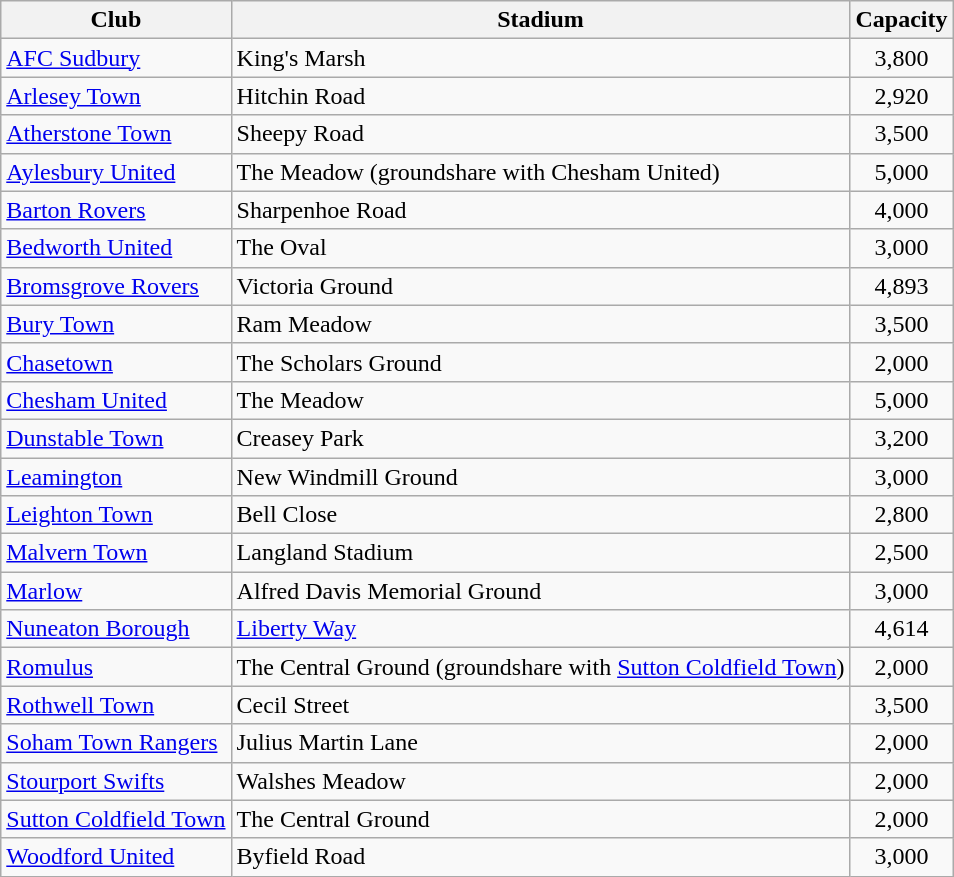<table class="wikitable sortable">
<tr>
<th>Club</th>
<th>Stadium</th>
<th>Capacity</th>
</tr>
<tr>
<td><a href='#'>AFC Sudbury</a></td>
<td>King's Marsh</td>
<td align="center">3,800</td>
</tr>
<tr>
<td><a href='#'>Arlesey Town</a></td>
<td>Hitchin Road</td>
<td align="center">2,920</td>
</tr>
<tr>
<td><a href='#'>Atherstone Town</a></td>
<td>Sheepy Road</td>
<td align="center">3,500</td>
</tr>
<tr>
<td><a href='#'>Aylesbury United</a></td>
<td>The Meadow (groundshare with Chesham United)</td>
<td align="center">5,000</td>
</tr>
<tr>
<td><a href='#'>Barton Rovers</a></td>
<td>Sharpenhoe Road</td>
<td align="center">4,000</td>
</tr>
<tr>
<td><a href='#'>Bedworth United</a></td>
<td>The Oval</td>
<td align="center">3,000</td>
</tr>
<tr>
<td><a href='#'>Bromsgrove Rovers</a></td>
<td>Victoria Ground</td>
<td align="center">4,893</td>
</tr>
<tr>
<td><a href='#'>Bury Town</a></td>
<td>Ram Meadow</td>
<td align="center">3,500</td>
</tr>
<tr>
<td><a href='#'>Chasetown</a></td>
<td>The Scholars Ground</td>
<td align="center">2,000</td>
</tr>
<tr>
<td><a href='#'>Chesham United</a></td>
<td>The Meadow</td>
<td align="center">5,000</td>
</tr>
<tr>
<td><a href='#'>Dunstable Town</a></td>
<td>Creasey Park</td>
<td align="center">3,200</td>
</tr>
<tr>
<td><a href='#'>Leamington</a></td>
<td>New Windmill Ground</td>
<td align="center">3,000</td>
</tr>
<tr>
<td><a href='#'>Leighton Town</a></td>
<td>Bell Close</td>
<td align="center">2,800</td>
</tr>
<tr>
<td><a href='#'>Malvern Town</a></td>
<td>Langland Stadium</td>
<td align="center">2,500</td>
</tr>
<tr>
<td><a href='#'>Marlow</a></td>
<td>Alfred Davis Memorial Ground</td>
<td align="center">3,000</td>
</tr>
<tr>
<td><a href='#'>Nuneaton Borough</a></td>
<td><a href='#'>Liberty Way</a></td>
<td align="center">4,614</td>
</tr>
<tr>
<td><a href='#'>Romulus</a></td>
<td>The Central Ground  (groundshare with <a href='#'>Sutton Coldfield Town</a>)</td>
<td align="center">2,000</td>
</tr>
<tr>
<td><a href='#'>Rothwell Town</a></td>
<td>Cecil Street</td>
<td align="center">3,500</td>
</tr>
<tr>
<td><a href='#'>Soham Town Rangers</a></td>
<td>Julius Martin Lane</td>
<td align="center">2,000</td>
</tr>
<tr>
<td><a href='#'>Stourport Swifts</a></td>
<td>Walshes Meadow</td>
<td align="center">2,000</td>
</tr>
<tr>
<td><a href='#'>Sutton Coldfield Town</a></td>
<td>The Central Ground</td>
<td align="center">2,000</td>
</tr>
<tr>
<td><a href='#'>Woodford United</a></td>
<td>Byfield Road</td>
<td align="center">3,000</td>
</tr>
</table>
